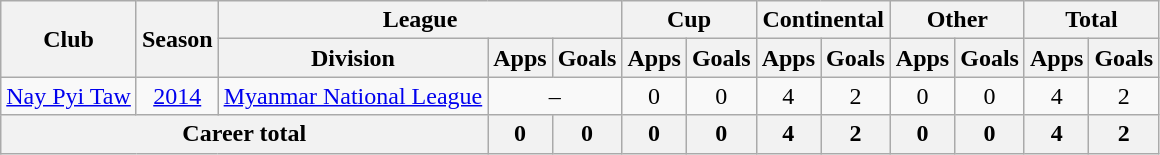<table class="wikitable" style="text-align: center">
<tr>
<th rowspan="2">Club</th>
<th rowspan="2">Season</th>
<th colspan="3">League</th>
<th colspan="2">Cup</th>
<th colspan="2">Continental</th>
<th colspan="2">Other</th>
<th colspan="2">Total</th>
</tr>
<tr>
<th>Division</th>
<th>Apps</th>
<th>Goals</th>
<th>Apps</th>
<th>Goals</th>
<th>Apps</th>
<th>Goals</th>
<th>Apps</th>
<th>Goals</th>
<th>Apps</th>
<th>Goals</th>
</tr>
<tr>
<td><a href='#'>Nay Pyi Taw</a></td>
<td><a href='#'>2014</a></td>
<td><a href='#'>Myanmar National League</a></td>
<td colspan="2">–</td>
<td>0</td>
<td>0</td>
<td>4</td>
<td>2</td>
<td>0</td>
<td>0</td>
<td>4</td>
<td>2</td>
</tr>
<tr>
<th colspan=3>Career total</th>
<th>0</th>
<th>0</th>
<th>0</th>
<th>0</th>
<th>4</th>
<th>2</th>
<th>0</th>
<th>0</th>
<th>4</th>
<th>2</th>
</tr>
</table>
